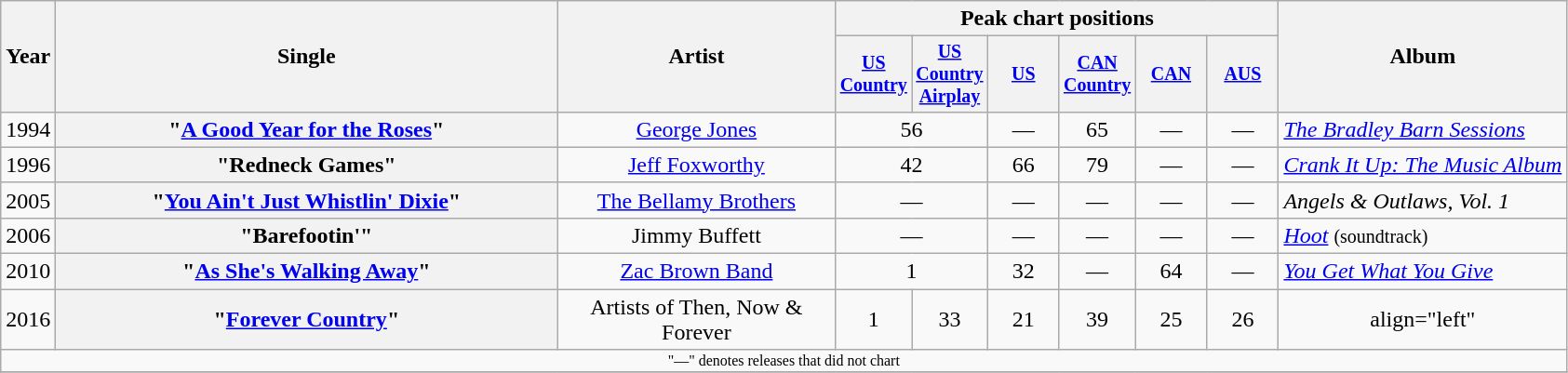<table class="wikitable plainrowheaders" style="text-align:center;">
<tr>
<th rowspan="2">Year</th>
<th rowspan="2" style="width:22em;">Single</th>
<th rowspan="2" style="width:12em;">Artist</th>
<th colspan="6">Peak chart positions</th>
<th rowspan="2">Album</th>
</tr>
<tr style="font-size:smaller;">
<th width="45"><a href='#'>US Country</a><br></th>
<th width="45"><a href='#'>US Country Airplay</a></th>
<th width="45"><a href='#'>US</a><br></th>
<th width="45"><a href='#'>CAN Country</a><br></th>
<th width="45"><a href='#'>CAN</a><br></th>
<th width="45"><a href='#'>AUS</a></th>
</tr>
<tr>
<td>1994</td>
<th scope="row">"<a href='#'>A Good Year for the Roses</a>"</th>
<td><a href='#'>George Jones</a></td>
<td colspan=2>56</td>
<td>—</td>
<td>65</td>
<td>—</td>
<td>—</td>
<td align="left"><em><a href='#'>The Bradley Barn Sessions</a></em></td>
</tr>
<tr>
<td>1996</td>
<th scope="row">"Redneck Games"</th>
<td><a href='#'>Jeff Foxworthy</a></td>
<td colspan=2>42</td>
<td>66</td>
<td>79</td>
<td>—</td>
<td>—</td>
<td align="left"><em><a href='#'>Crank It Up: The Music Album</a></em></td>
</tr>
<tr>
<td>2005</td>
<th scope="row">"<a href='#'>You Ain't Just Whistlin' Dixie</a>"</th>
<td><a href='#'>The Bellamy Brothers</a></td>
<td colspan=2>—</td>
<td>—</td>
<td>—</td>
<td>—</td>
<td>—</td>
<td align="left"><em>Angels & Outlaws, Vol. 1</em></td>
</tr>
<tr>
<td>2006</td>
<th scope="row">"Barefootin'"</th>
<td>Jimmy Buffett</td>
<td colspan=2>—</td>
<td>—</td>
<td>—</td>
<td>—</td>
<td>—</td>
<td align="left"><em><a href='#'>Hoot</a></em> <small>(soundtrack)</small></td>
</tr>
<tr>
<td>2010</td>
<th scope="row">"<a href='#'>As She's Walking Away</a>"</th>
<td><a href='#'>Zac Brown Band</a></td>
<td colspan=2>1</td>
<td>32</td>
<td>—</td>
<td>64</td>
<td>—</td>
<td align="left"><em><a href='#'>You Get What You Give</a></em></td>
</tr>
<tr>
<td>2016</td>
<th scope="row">"<a href='#'>Forever Country</a>"</th>
<td>Artists of Then, Now & Forever</td>
<td>1<br></td>
<td>33<br></td>
<td>21<br></td>
<td>39</td>
<td>25</td>
<td>26</td>
<td>align="left" </td>
</tr>
<tr>
<td colspan="10" style="font-size:8pt">"—" denotes releases that did not chart</td>
</tr>
<tr>
</tr>
</table>
